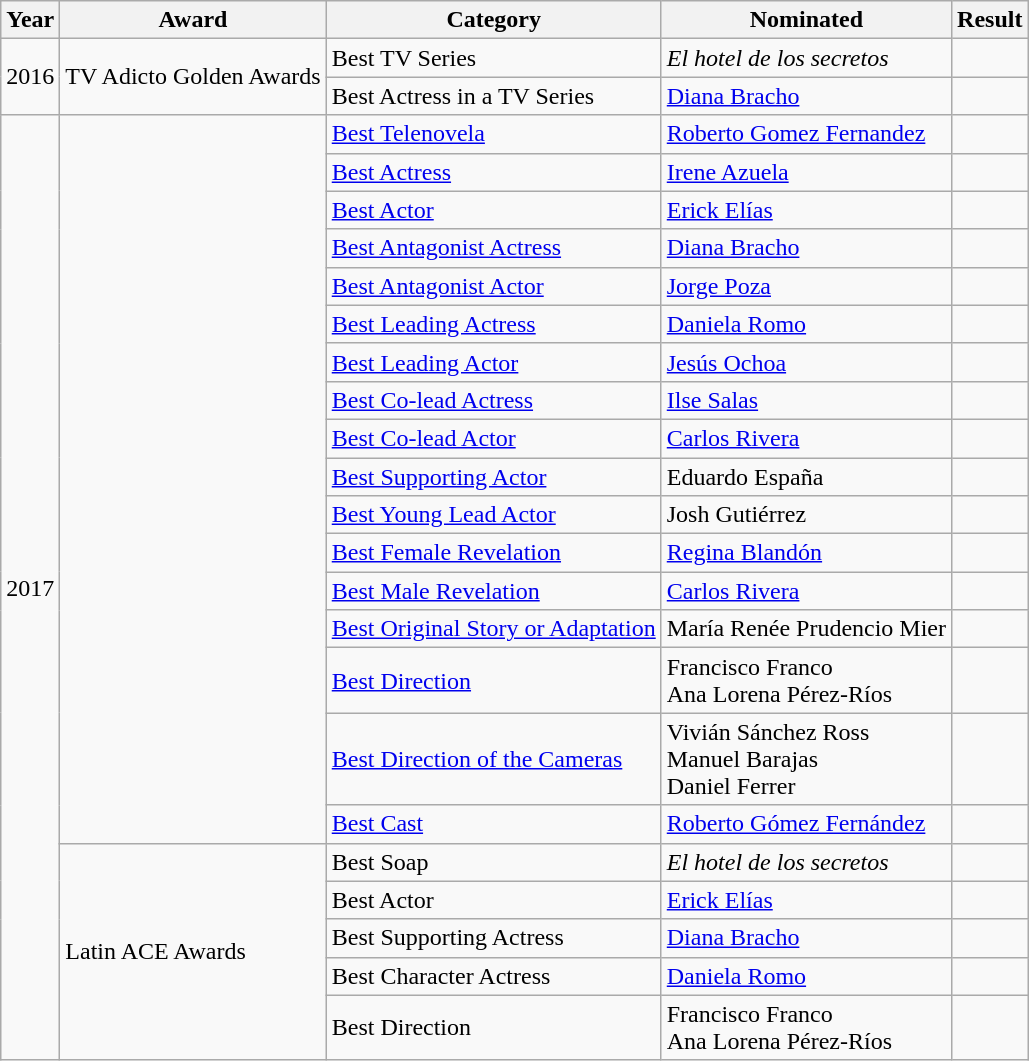<table class="wikitable plainrowheaders">
<tr>
<th scope="col">Year</th>
<th scope="col">Award</th>
<th scope="col">Category</th>
<th scope="col">Nominated</th>
<th scope="col">Result</th>
</tr>
<tr>
<td rowspan=2>2016</td>
<td rowspan=2>TV Adicto Golden Awards</td>
<td>Best TV Series</td>
<td><em>El hotel de los secretos</em></td>
<td></td>
</tr>
<tr>
<td>Best Actress in a TV Series</td>
<td><a href='#'>Diana Bracho</a></td>
<td></td>
</tr>
<tr>
<td rowspan=22>2017</td>
<td rowspan=17></td>
<td><a href='#'>Best Telenovela</a></td>
<td><a href='#'>Roberto Gomez Fernandez</a></td>
<td></td>
</tr>
<tr>
<td><a href='#'>Best Actress</a></td>
<td><a href='#'>Irene Azuela</a></td>
<td></td>
</tr>
<tr>
<td><a href='#'>Best Actor</a></td>
<td><a href='#'>Erick Elías</a></td>
<td></td>
</tr>
<tr>
<td><a href='#'>Best Antagonist Actress</a></td>
<td><a href='#'>Diana Bracho</a></td>
<td></td>
</tr>
<tr>
<td><a href='#'>Best Antagonist Actor</a></td>
<td><a href='#'>Jorge Poza</a></td>
<td></td>
</tr>
<tr>
<td><a href='#'>Best Leading Actress</a></td>
<td><a href='#'>Daniela Romo</a></td>
<td></td>
</tr>
<tr>
<td><a href='#'>Best Leading Actor</a></td>
<td><a href='#'>Jesús Ochoa</a></td>
<td></td>
</tr>
<tr>
<td><a href='#'>Best Co-lead Actress</a></td>
<td><a href='#'>Ilse Salas</a></td>
<td></td>
</tr>
<tr>
<td><a href='#'>Best Co-lead Actor</a></td>
<td><a href='#'>Carlos Rivera</a></td>
<td></td>
</tr>
<tr>
<td><a href='#'>Best Supporting Actor</a></td>
<td>Eduardo España</td>
<td></td>
</tr>
<tr>
<td><a href='#'>Best Young Lead Actor</a></td>
<td>Josh Gutiérrez</td>
<td></td>
</tr>
<tr>
<td><a href='#'>Best Female Revelation</a></td>
<td><a href='#'>Regina Blandón</a></td>
<td></td>
</tr>
<tr>
<td><a href='#'>Best Male Revelation</a></td>
<td><a href='#'>Carlos Rivera</a></td>
<td></td>
</tr>
<tr>
<td><a href='#'>Best Original Story or Adaptation</a></td>
<td>María Renée Prudencio Mier</td>
<td></td>
</tr>
<tr>
<td><a href='#'>Best Direction</a></td>
<td>Francisco Franco <br> Ana Lorena Pérez-Ríos</td>
<td></td>
</tr>
<tr>
<td><a href='#'>Best Direction of the Cameras</a></td>
<td>Vivián Sánchez Ross <br> Manuel Barajas <br> Daniel Ferrer</td>
<td></td>
</tr>
<tr>
<td><a href='#'>Best Cast</a></td>
<td><a href='#'>Roberto Gómez Fernández</a></td>
<td></td>
</tr>
<tr>
<td rowspan=5>Latin ACE Awards</td>
<td>Best Soap</td>
<td><em>El hotel de los secretos</em></td>
<td></td>
</tr>
<tr>
<td>Best Actor</td>
<td><a href='#'>Erick Elías</a></td>
<td></td>
</tr>
<tr>
<td>Best Supporting Actress</td>
<td><a href='#'>Diana Bracho</a></td>
<td></td>
</tr>
<tr>
<td>Best Character Actress</td>
<td><a href='#'>Daniela Romo</a></td>
<td></td>
</tr>
<tr>
<td>Best Direction</td>
<td>Francisco Franco <br> Ana Lorena Pérez-Ríos</td>
<td></td>
</tr>
</table>
